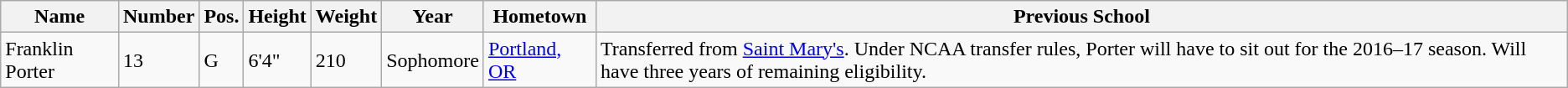<table class="wikitable sortable" border="1">
<tr>
<th>Name</th>
<th>Number</th>
<th>Pos.</th>
<th>Height</th>
<th>Weight</th>
<th>Year</th>
<th>Hometown</th>
<th class="unsortable">Previous School</th>
</tr>
<tr>
<td>Franklin Porter</td>
<td>13</td>
<td>G</td>
<td>6'4"</td>
<td>210</td>
<td>Sophomore</td>
<td><a href='#'>Portland, OR</a></td>
<td>Transferred from <a href='#'>Saint Mary's</a>. Under NCAA transfer rules, Porter will have to sit out for the 2016–17 season. Will have three years of remaining eligibility.</td>
</tr>
</table>
